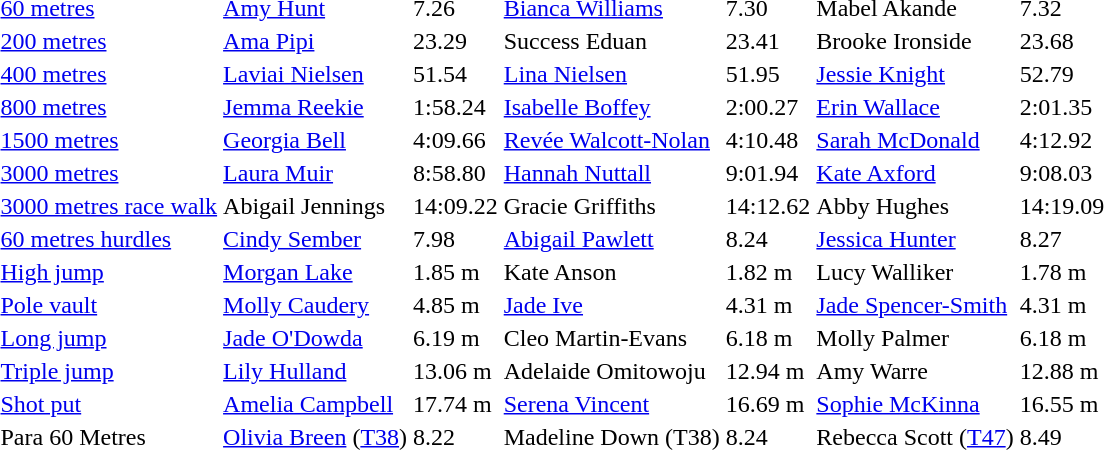<table>
<tr>
<td><a href='#'>60 metres</a></td>
<td><a href='#'>Amy Hunt</a></td>
<td>7.26</td>
<td><a href='#'>Bianca Williams</a></td>
<td>7.30</td>
<td>Mabel Akande</td>
<td>7.32</td>
</tr>
<tr>
<td><a href='#'>200 metres</a></td>
<td><a href='#'>Ama Pipi</a></td>
<td>23.29 </td>
<td>Success Eduan</td>
<td>23.41 </td>
<td>Brooke Ironside</td>
<td>23.68</td>
</tr>
<tr>
<td><a href='#'>400 metres</a></td>
<td><a href='#'>Laviai Nielsen</a></td>
<td>51.54</td>
<td><a href='#'>Lina Nielsen</a></td>
<td>51.95 </td>
<td><a href='#'>Jessie Knight</a></td>
<td>52.79</td>
</tr>
<tr>
<td><a href='#'>800 metres</a></td>
<td><a href='#'>Jemma Reekie</a></td>
<td>1:58.24 </td>
<td><a href='#'>Isabelle Boffey </a></td>
<td>2:00.27 </td>
<td><a href='#'>Erin Wallace</a></td>
<td>2:01.35 </td>
</tr>
<tr>
<td><a href='#'>1500 metres</a></td>
<td><a href='#'>Georgia Bell</a></td>
<td>4:09.66</td>
<td><a href='#'>Revée Walcott-Nolan</a></td>
<td>4:10.48</td>
<td><a href='#'>Sarah McDonald</a></td>
<td>4:12.92</td>
</tr>
<tr>
<td><a href='#'>3000 metres</a></td>
<td><a href='#'>Laura Muir</a></td>
<td>8:58.80</td>
<td><a href='#'>Hannah Nuttall</a></td>
<td>9:01.94</td>
<td><a href='#'>Kate Axford</a></td>
<td>9:08.03 </td>
</tr>
<tr>
<td><a href='#'>3000 metres race walk</a></td>
<td>Abigail Jennings</td>
<td>14:09.22 </td>
<td>Gracie Griffiths</td>
<td>14:12.62 </td>
<td>Abby Hughes</td>
<td>14:19.09 </td>
</tr>
<tr>
<td><a href='#'>60 metres hurdles</a></td>
<td><a href='#'>Cindy Sember</a></td>
<td>7.98</td>
<td><a href='#'>Abigail Pawlett</a></td>
<td>8.24</td>
<td><a href='#'>Jessica Hunter</a></td>
<td>8.27</td>
</tr>
<tr>
<td><a href='#'>High jump</a></td>
<td><a href='#'>Morgan Lake</a></td>
<td>1.85 m</td>
<td>Kate Anson</td>
<td>1.82 m</td>
<td>Lucy Walliker</td>
<td>1.78 m</td>
</tr>
<tr>
<td><a href='#'>Pole vault</a></td>
<td><a href='#'>Molly Caudery</a></td>
<td>4.85 m  </td>
<td><a href='#'>Jade Ive</a></td>
<td>4.31 m</td>
<td><a href='#'>Jade Spencer-Smith</a></td>
<td>4.31 m</td>
</tr>
<tr>
<td><a href='#'>Long jump</a></td>
<td><a href='#'>Jade O'Dowda</a></td>
<td>6.19 m </td>
<td>Cleo Martin-Evans</td>
<td>6.18 m </td>
<td>Molly Palmer</td>
<td>6.18 m </td>
</tr>
<tr>
<td><a href='#'>Triple jump</a></td>
<td><a href='#'>Lily Hulland</a></td>
<td>13.06 m </td>
<td>Adelaide Omitowoju</td>
<td>12.94 m </td>
<td>Amy Warre</td>
<td>12.88 m </td>
</tr>
<tr>
<td><a href='#'>Shot put</a></td>
<td><a href='#'>Amelia Campbell</a></td>
<td>17.74 m</td>
<td><a href='#'>Serena Vincent</a></td>
<td>16.69 m</td>
<td><a href='#'>Sophie McKinna</a></td>
<td>16.55 m</td>
</tr>
<tr>
<td>Para 60 Metres</td>
<td><a href='#'>Olivia Breen</a> (<a href='#'>T38</a>)</td>
<td>8.22</td>
<td>Madeline Down (T38)</td>
<td>8.24</td>
<td>Rebecca Scott (<a href='#'>T47</a>)</td>
<td>8.49</td>
</tr>
</table>
